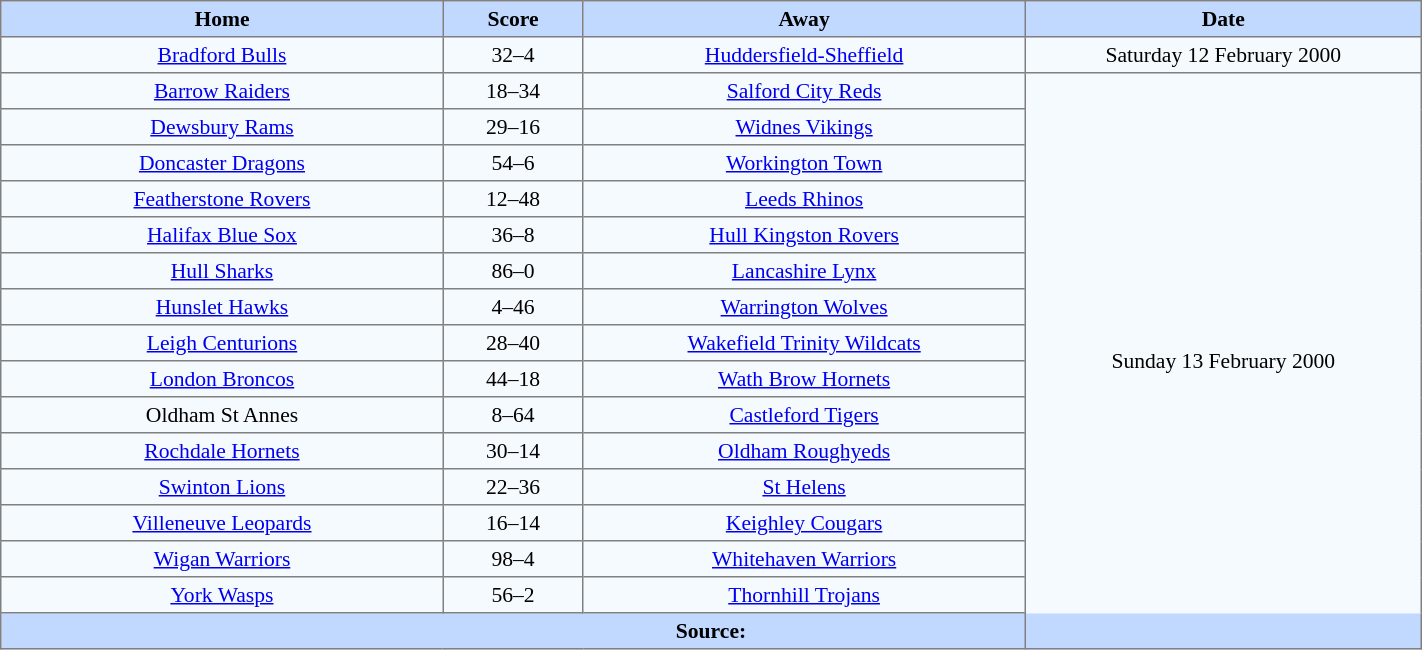<table border=1 style="border-collapse:collapse; font-size:90%; text-align:center;" cellpadding=3 cellspacing=0 width=75%>
<tr bgcolor=#C1D8FF>
<th scope=col width=19%>Home</th>
<th scope=col width=6%>Score</th>
<th scope=col width=19%>Away</th>
<th scope=col width=17%>Date</th>
</tr>
<tr bgcolor=#F5FAFF>
<td><a href='#'>Bradford Bulls</a></td>
<td>32–4</td>
<td><a href='#'>Huddersfield-Sheffield</a></td>
<td>Saturday 12 February 2000</td>
</tr>
<tr bgcolor=#F5FAFF>
<td><a href='#'>Barrow Raiders</a></td>
<td>18–34</td>
<td><a href='#'>Salford City Reds</a></td>
<td rowspan=16>Sunday 13 February 2000</td>
</tr>
<tr bgcolor=#F5FAFF>
<td><a href='#'>Dewsbury Rams</a></td>
<td>29–16</td>
<td><a href='#'>Widnes Vikings</a></td>
</tr>
<tr bgcolor=#F5FAFF>
<td><a href='#'>Doncaster Dragons</a></td>
<td>54–6</td>
<td><a href='#'>Workington Town</a></td>
</tr>
<tr bgcolor=#F5FAFF>
<td><a href='#'>Featherstone Rovers</a></td>
<td>12–48</td>
<td><a href='#'>Leeds Rhinos</a></td>
</tr>
<tr bgcolor=#F5FAFF>
<td><a href='#'>Halifax Blue Sox</a></td>
<td>36–8</td>
<td><a href='#'>Hull Kingston Rovers</a></td>
</tr>
<tr bgcolor=#F5FAFF>
<td><a href='#'>Hull Sharks</a></td>
<td>86–0</td>
<td><a href='#'>Lancashire Lynx</a></td>
</tr>
<tr bgcolor=#F5FAFF>
<td><a href='#'>Hunslet Hawks</a></td>
<td>4–46</td>
<td><a href='#'>Warrington Wolves</a></td>
</tr>
<tr bgcolor=#F5FAFF>
<td><a href='#'>Leigh Centurions</a></td>
<td>28–40</td>
<td><a href='#'>Wakefield Trinity Wildcats</a></td>
</tr>
<tr bgcolor=#F5FAFF>
<td><a href='#'>London Broncos</a></td>
<td>44–18</td>
<td><a href='#'>Wath Brow Hornets</a></td>
</tr>
<tr bgcolor=#F5FAFF>
<td>Oldham St Annes</td>
<td>8–64</td>
<td><a href='#'>Castleford Tigers</a></td>
</tr>
<tr bgcolor=#F5FAFF>
<td><a href='#'>Rochdale Hornets</a></td>
<td>30–14</td>
<td><a href='#'>Oldham Roughyeds</a></td>
</tr>
<tr bgcolor=#F5FAFF>
<td><a href='#'>Swinton Lions</a></td>
<td>22–36</td>
<td><a href='#'>St Helens</a></td>
</tr>
<tr bgcolor=#F5FAFF>
<td><a href='#'>Villeneuve Leopards</a></td>
<td>16–14</td>
<td><a href='#'>Keighley Cougars</a></td>
</tr>
<tr bgcolor=#F5FAFF>
<td><a href='#'>Wigan Warriors</a></td>
<td>98–4</td>
<td><a href='#'>Whitehaven Warriors</a></td>
</tr>
<tr bgcolor=#F5FAFF>
<td><a href='#'>York Wasps</a></td>
<td>56–2</td>
<td><a href='#'>Thornhill Trojans</a></td>
</tr>
<tr style="background:#c1d8ff;">
<th colspan=4>Source:</th>
</tr>
</table>
